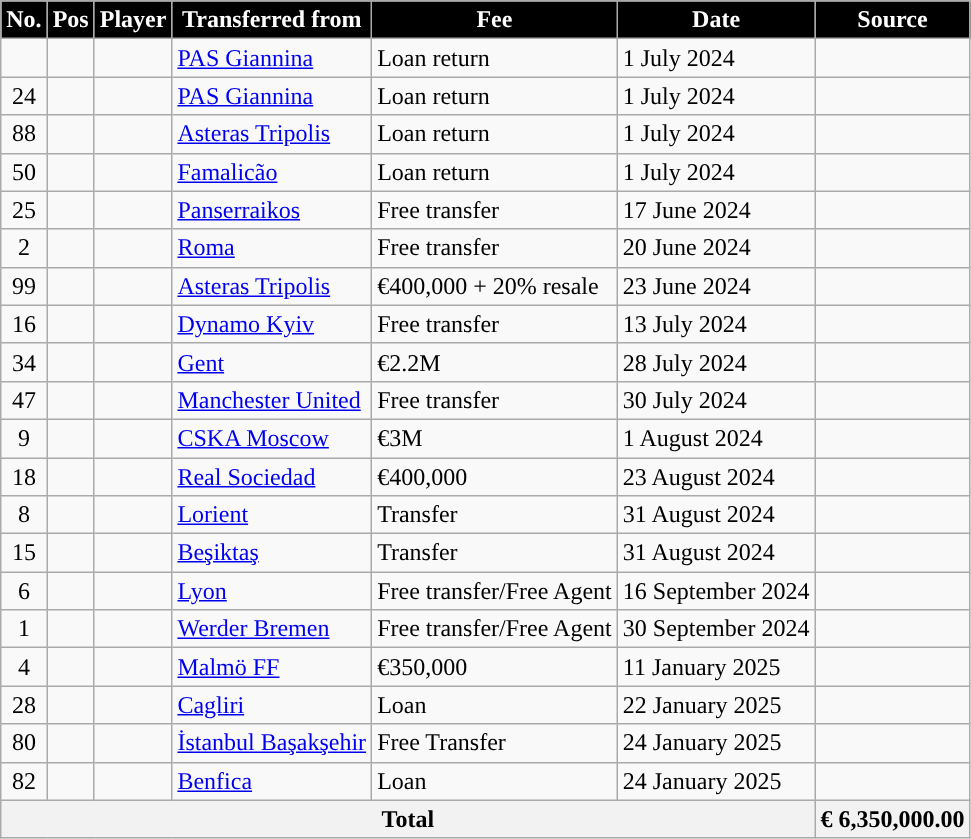<table class="wikitable plainrowheaders sortable">
<tr>
<th style="background:black; color:#FFFFFF; ">No.</th>
<th style="background:black; color:#FFFFFF; ">Pos</th>
<th style="background:black; color:#FFFFFF; ">Player</th>
<th style="background:black; color:#FFFFFF; ">Transferred from</th>
<th style="background:black; color:#FFFFFF; ">Fee</th>
<th style="background:black; color:#FFFFFF; ">Date</th>
<th style="background:black; color:#FFFFFF; ">Source</th>
</tr>
<tr>
<td align=center></td>
<td align=center></td>
<td></td>
<td> <a href='#'>PAS Giannina</a></td>
<td>Loan return</td>
<td>1 July 2024</td>
<td></td>
</tr>
<tr>
<td align=center>24</td>
<td align=center></td>
<td></td>
<td> <a href='#'>PAS Giannina</a></td>
<td>Loan return</td>
<td>1 July 2024</td>
<td></td>
</tr>
<tr>
<td align=center>88</td>
<td align=center></td>
<td></td>
<td> <a href='#'>Asteras Tripolis</a></td>
<td>Loan return</td>
<td>1 July 2024</td>
<td></td>
</tr>
<tr>
<td align=center>50</td>
<td align=center></td>
<td></td>
<td> <a href='#'>Famalicão</a></td>
<td>Loan return</td>
<td>1 July 2024</td>
<td></td>
</tr>
<tr>
<td align=center>25</td>
<td align=center></td>
<td></td>
<td> <a href='#'>Panserraikos</a></td>
<td>Free transfer</td>
<td>17 June 2024</td>
<td></td>
</tr>
<tr>
<td align=center>2</td>
<td align=center></td>
<td></td>
<td> <a href='#'>Roma</a></td>
<td>Free transfer</td>
<td>20 June 2024</td>
<td></td>
</tr>
<tr>
<td align=center>99</td>
<td align=center></td>
<td></td>
<td> <a href='#'>Asteras Tripolis</a></td>
<td>€400,000 + 20% resale</td>
<td>23 June 2024</td>
<td></td>
</tr>
<tr>
<td align=center>16</td>
<td align=center></td>
<td></td>
<td> <a href='#'>Dynamo Kyiv</a></td>
<td>Free transfer</td>
<td>13 July 2024</td>
<td></td>
</tr>
<tr>
<td align=center>34</td>
<td align=center></td>
<td></td>
<td> <a href='#'>Gent</a></td>
<td>€2.2M</td>
<td>28 July 2024</td>
<td></td>
</tr>
<tr>
<td align=center>47</td>
<td align=center></td>
<td></td>
<td> <a href='#'>Manchester United</a></td>
<td>Free transfer</td>
<td>30 July 2024</td>
<td></td>
</tr>
<tr>
<td align=center>9</td>
<td align=center></td>
<td></td>
<td> <a href='#'>CSKA Moscow</a></td>
<td>€3M</td>
<td>1 August 2024</td>
<td></td>
</tr>
<tr>
<td align=center>18</td>
<td align=center></td>
<td></td>
<td> <a href='#'>Real Sociedad</a></td>
<td>€400,000</td>
<td>23 August 2024</td>
<td></td>
</tr>
<tr>
<td align=center>8</td>
<td align=center></td>
<td></td>
<td> <a href='#'>Lorient</a></td>
<td>Transfer</td>
<td>31 August 2024</td>
<td></td>
</tr>
<tr>
<td align=center>15</td>
<td align=center></td>
<td></td>
<td> <a href='#'>Beşiktaş</a></td>
<td>Transfer</td>
<td>31 August 2024</td>
<td></td>
</tr>
<tr>
<td align=center>6</td>
<td align=center></td>
<td></td>
<td> <a href='#'>Lyon</a></td>
<td>Free transfer/Free Agent</td>
<td>16 September 2024</td>
<td></td>
</tr>
<tr>
<td align=center>1</td>
<td align=center></td>
<td></td>
<td> <a href='#'>Werder Bremen</a></td>
<td>Free transfer/Free Agent</td>
<td>30 September 2024</td>
<td></td>
</tr>
<tr>
<td align=center>4</td>
<td align=center></td>
<td></td>
<td> <a href='#'>Malmö FF</a></td>
<td>€350,000</td>
<td>11 January 2025</td>
<td></td>
</tr>
<tr>
<td align=center>28</td>
<td align=center></td>
<td></td>
<td> <a href='#'>Cagliri</a></td>
<td>Loan</td>
<td>22 January 2025</td>
<td></td>
</tr>
<tr>
<td align=center>80</td>
<td align=center></td>
<td></td>
<td> <a href='#'>İstanbul Başakşehir</a></td>
<td>Free Transfer</td>
<td>24 January 2025</td>
<td></td>
</tr>
<tr>
<td align=center>82</td>
<td align=center></td>
<td></td>
<td> <a href='#'>Benfica</a></td>
<td>Loan</td>
<td>24 January 2025</td>
<td></td>
</tr>
<tr>
<th colspan="6">Total</th>
<th colspan="2"> € 6,350,000.00</th>
</tr>
</table>
